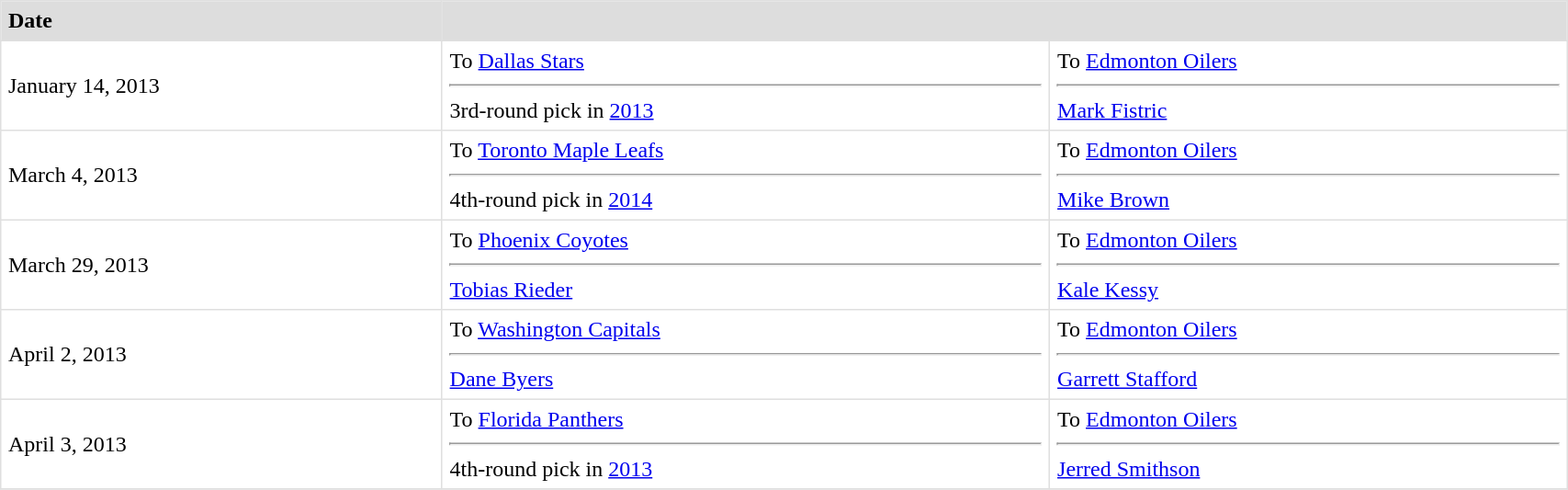<table border=1 style="border-collapse:collapse" bordercolor="#DFDFDF" cellpadding="5" width=90%>
<tr bgcolor="#dddddd">
<td><strong>Date</strong></td>
<th colspan="2"></th>
</tr>
<tr>
<td>January 14, 2013</td>
<td valign="top">To <a href='#'>Dallas Stars</a> <hr>3rd-round pick in <a href='#'>2013</a></td>
<td valign="top">To <a href='#'>Edmonton Oilers</a> <hr><a href='#'>Mark Fistric</a></td>
</tr>
<tr>
<td>March 4, 2013</td>
<td valign="top">To <a href='#'>Toronto Maple Leafs</a> <hr>4th-round pick in <a href='#'>2014</a></td>
<td valign="top">To <a href='#'>Edmonton Oilers</a> <hr><a href='#'>Mike Brown</a></td>
</tr>
<tr>
<td>March 29, 2013</td>
<td valign="top">To <a href='#'>Phoenix Coyotes</a> <hr><a href='#'>Tobias Rieder</a></td>
<td valign="top">To <a href='#'>Edmonton Oilers</a> <hr><a href='#'>Kale Kessy</a></td>
</tr>
<tr>
<td>April 2, 2013</td>
<td valign="top">To <a href='#'>Washington Capitals</a> <hr><a href='#'>Dane Byers</a></td>
<td valign="top">To <a href='#'>Edmonton Oilers</a> <hr><a href='#'>Garrett Stafford</a></td>
</tr>
<tr>
<td>April 3, 2013</td>
<td valign="top">To <a href='#'>Florida Panthers</a> <hr>4th-round pick in <a href='#'>2013</a></td>
<td valign="top">To <a href='#'>Edmonton Oilers</a> <hr><a href='#'>Jerred Smithson</a></td>
</tr>
<tr>
</tr>
</table>
